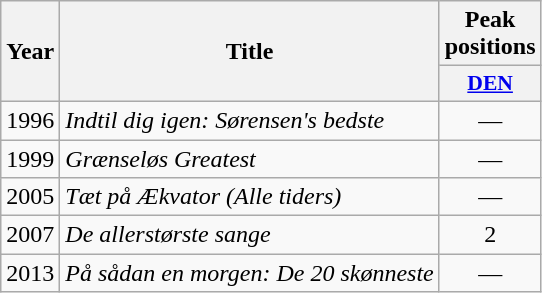<table class="wikitable">
<tr>
<th scope="col" rowspan="2">Year</th>
<th scope="col" rowspan="2">Title</th>
<th scope="col" colspan="1">Peak positions</th>
</tr>
<tr>
<th scope="col" style="width:3em;font-size:90%;"><a href='#'>DEN</a><br></th>
</tr>
<tr>
<td style="text-align:center;">1996</td>
<td><em>Indtil dig igen: Sørensen's bedste</em></td>
<td style="text-align:center;">—</td>
</tr>
<tr>
<td style="text-align:center;">1999</td>
<td><em>Grænseløs Greatest</em></td>
<td style="text-align:center;">—</td>
</tr>
<tr>
<td style="text-align:center;">2005</td>
<td><em>Tæt på Ækvator (Alle tiders)</em></td>
<td style="text-align:center;">—</td>
</tr>
<tr>
<td style="text-align:center;">2007</td>
<td><em>De allerstørste sange</em></td>
<td style="text-align:center;">2</td>
</tr>
<tr>
<td style="text-align:center;">2013</td>
<td><em>På sådan en morgen: De 20 skønneste</em></td>
<td style="text-align:center;">—</td>
</tr>
</table>
